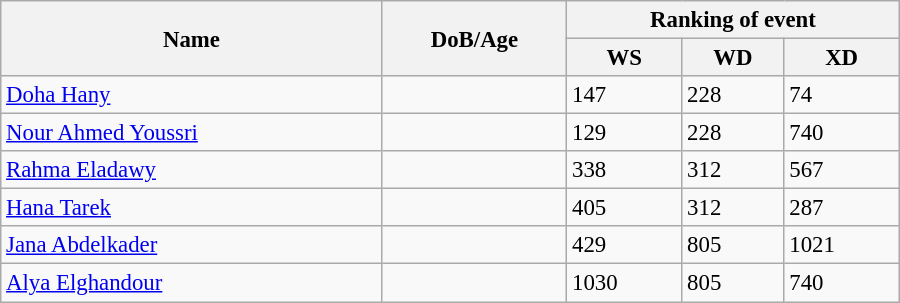<table class="wikitable" style="width:600px; font-size:95%;">
<tr>
<th rowspan="2" align="left">Name</th>
<th rowspan="2" align="left">DoB/Age</th>
<th colspan="3" align="center">Ranking of event</th>
</tr>
<tr>
<th align="center">WS</th>
<th>WD</th>
<th align="center">XD</th>
</tr>
<tr>
<td><a href='#'>Doha Hany</a></td>
<td></td>
<td>147</td>
<td>228</td>
<td>74</td>
</tr>
<tr>
<td><a href='#'>Nour Ahmed Youssri</a></td>
<td></td>
<td>129</td>
<td>228</td>
<td>740</td>
</tr>
<tr>
<td><a href='#'>Rahma Eladawy</a></td>
<td></td>
<td>338</td>
<td>312</td>
<td>567</td>
</tr>
<tr>
<td><a href='#'>Hana Tarek</a></td>
<td></td>
<td>405</td>
<td>312</td>
<td>287</td>
</tr>
<tr>
<td><a href='#'>Jana Abdelkader</a></td>
<td></td>
<td>429</td>
<td>805</td>
<td>1021</td>
</tr>
<tr>
<td><a href='#'>Alya Elghandour</a></td>
<td></td>
<td>1030</td>
<td>805</td>
<td>740</td>
</tr>
</table>
